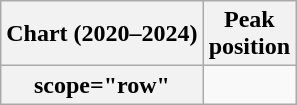<table class="wikitable plainrowheaders" style="text-align:center;">
<tr>
<th scope="col">Chart (2020–2024)</th>
<th scope="col">Peak<br>position</th>
</tr>
<tr>
<th>scope="row"</th>
</tr>
</table>
